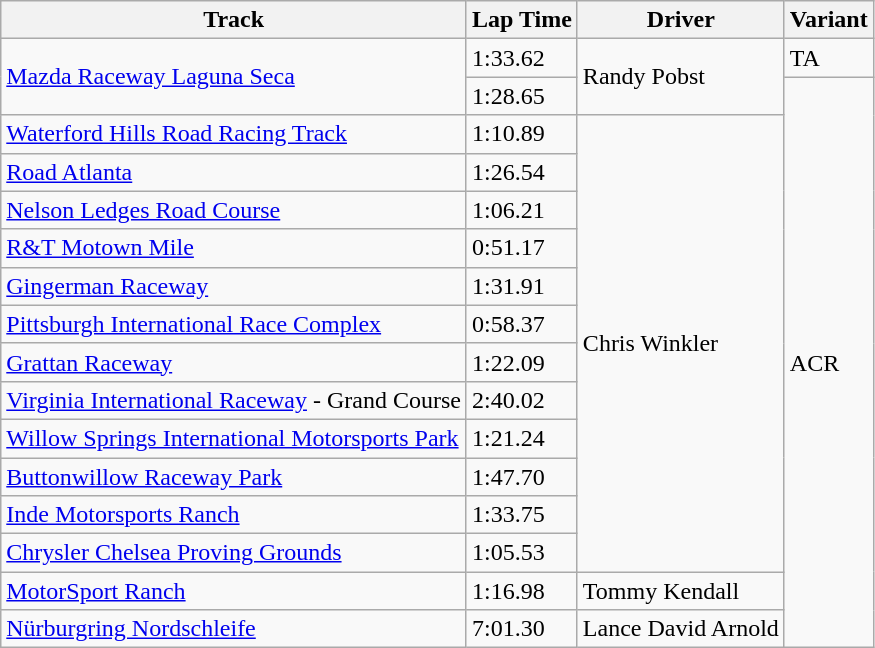<table class="wikitable">
<tr>
<th>Track</th>
<th>Lap Time</th>
<th>Driver</th>
<th>Variant</th>
</tr>
<tr>
<td rowspan="2"><a href='#'>Mazda Raceway Laguna Seca</a></td>
<td>1:33.62</td>
<td rowspan="2">Randy Pobst</td>
<td>TA</td>
</tr>
<tr>
<td>1:28.65</td>
<td rowspan="16">ACR</td>
</tr>
<tr>
<td><a href='#'>Waterford Hills Road Racing Track</a></td>
<td>1:10.89</td>
<td rowspan="12">Chris Winkler</td>
</tr>
<tr>
<td><a href='#'>Road Atlanta</a></td>
<td>1:26.54</td>
</tr>
<tr>
<td><a href='#'>Nelson Ledges Road Course</a></td>
<td>1:06.21</td>
</tr>
<tr>
<td><a href='#'>R&T Motown Mile</a></td>
<td>0:51.17</td>
</tr>
<tr>
<td><a href='#'>Gingerman Raceway</a></td>
<td>1:31.91</td>
</tr>
<tr>
<td><a href='#'>Pittsburgh International Race Complex</a></td>
<td>0:58.37</td>
</tr>
<tr>
<td><a href='#'>Grattan Raceway</a></td>
<td>1:22.09</td>
</tr>
<tr>
<td><a href='#'>Virginia International Raceway</a> - Grand Course</td>
<td>2:40.02</td>
</tr>
<tr>
<td><a href='#'>Willow Springs International Motorsports Park</a></td>
<td>1:21.24</td>
</tr>
<tr>
<td><a href='#'>Buttonwillow Raceway Park</a></td>
<td>1:47.70</td>
</tr>
<tr>
<td><a href='#'>Inde Motorsports Ranch</a></td>
<td>1:33.75</td>
</tr>
<tr>
<td><a href='#'>Chrysler Chelsea Proving Grounds</a></td>
<td>1:05.53</td>
</tr>
<tr>
<td><a href='#'>MotorSport Ranch</a></td>
<td>1:16.98</td>
<td>Tommy Kendall</td>
</tr>
<tr>
<td><a href='#'>Nürburgring Nordschleife</a></td>
<td>7:01.30</td>
<td>Lance David Arnold</td>
</tr>
</table>
